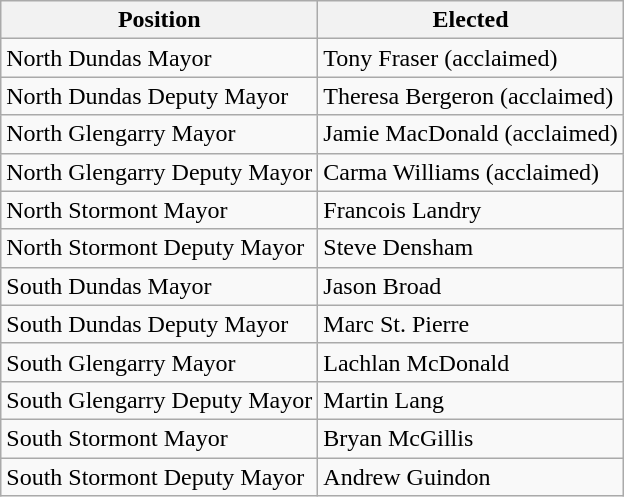<table class="wikitable">
<tr>
<th>Position</th>
<th>Elected</th>
</tr>
<tr>
<td>North Dundas Mayor</td>
<td>Tony Fraser (acclaimed)</td>
</tr>
<tr>
<td>North Dundas Deputy Mayor</td>
<td>Theresa Bergeron (acclaimed)</td>
</tr>
<tr>
<td>North Glengarry Mayor</td>
<td>Jamie MacDonald (acclaimed)</td>
</tr>
<tr>
<td>North Glengarry Deputy Mayor</td>
<td>Carma Williams (acclaimed)</td>
</tr>
<tr>
<td>North Stormont Mayor</td>
<td>Francois Landry</td>
</tr>
<tr>
<td>North Stormont Deputy Mayor</td>
<td>Steve Densham</td>
</tr>
<tr>
<td>South Dundas Mayor</td>
<td>Jason Broad</td>
</tr>
<tr>
<td>South Dundas Deputy Mayor</td>
<td>Marc St. Pierre</td>
</tr>
<tr>
<td>South Glengarry Mayor</td>
<td>Lachlan McDonald</td>
</tr>
<tr>
<td>South Glengarry Deputy Mayor</td>
<td>Martin Lang</td>
</tr>
<tr>
<td>South Stormont Mayor</td>
<td>Bryan McGillis</td>
</tr>
<tr>
<td>South Stormont Deputy Mayor</td>
<td>Andrew Guindon</td>
</tr>
</table>
